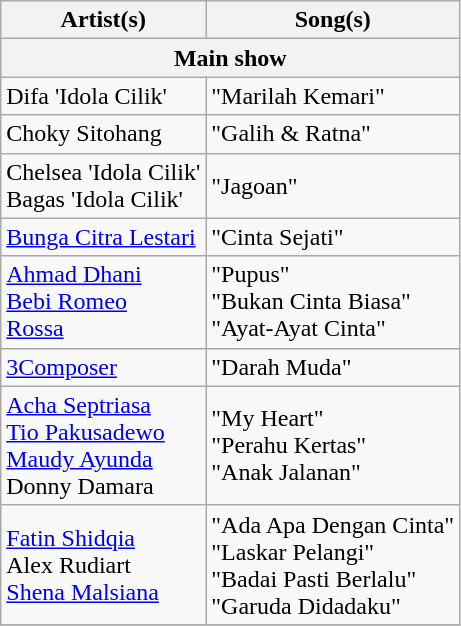<table class="wikitable">
<tr>
<th>Artist(s)</th>
<th>Song(s)</th>
</tr>
<tr>
<th colspan= "2">Main show</th>
</tr>
<tr>
<td>Difa 'Idola Cilik'</td>
<td>"Marilah Kemari"</td>
</tr>
<tr>
<td>Choky Sitohang</td>
<td>"Galih & Ratna"</td>
</tr>
<tr>
<td>Chelsea 'Idola Cilik'<br>Bagas 'Idola Cilik'</td>
<td>"Jagoan"</td>
</tr>
<tr>
<td><a href='#'>Bunga Citra Lestari</a></td>
<td>"Cinta Sejati"</td>
</tr>
<tr>
<td><a href='#'>Ahmad Dhani</a><br><a href='#'>Bebi Romeo</a><br><a href='#'>Rossa</a></td>
<td>"Pupus"<br>"Bukan Cinta Biasa"<br>"Ayat-Ayat Cinta"</td>
</tr>
<tr>
<td><a href='#'>3Composer</a></td>
<td>"Darah Muda"</td>
</tr>
<tr>
<td><a href='#'>Acha Septriasa</a><br><a href='#'>Tio Pakusadewo</a><br><a href='#'>Maudy Ayunda</a><br>Donny Damara</td>
<td>"My Heart"<br>"Perahu Kertas"<br>"Anak Jalanan"</td>
</tr>
<tr>
<td><a href='#'>Fatin Shidqia</a><br>Alex Rudiart<br><a href='#'>Shena Malsiana</a></td>
<td>"Ada Apa Dengan Cinta"<br>"Laskar Pelangi"<br>"Badai Pasti Berlalu"<br>"Garuda Didadaku"</td>
</tr>
<tr>
</tr>
</table>
